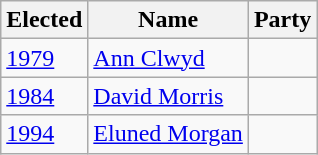<table class="wikitable">
<tr>
<th>Elected</th>
<th>Name</th>
<th colspan=2>Party</th>
</tr>
<tr>
<td><a href='#'>1979</a></td>
<td><a href='#'>Ann Clwyd</a></td>
<td></td>
</tr>
<tr>
<td><a href='#'>1984</a></td>
<td><a href='#'>David Morris</a></td>
<td></td>
</tr>
<tr>
<td><a href='#'>1994</a></td>
<td><a href='#'>Eluned Morgan</a></td>
<td></td>
</tr>
</table>
